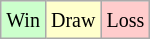<table class="wikitable">
<tr>
<td style="background-color: #CCFFCC;"><small>Win</small></td>
<td style="background-color: #FFFFCC;"><small>Draw</small></td>
<td style="background-color: #FFCCCC;"><small>Loss</small></td>
</tr>
</table>
